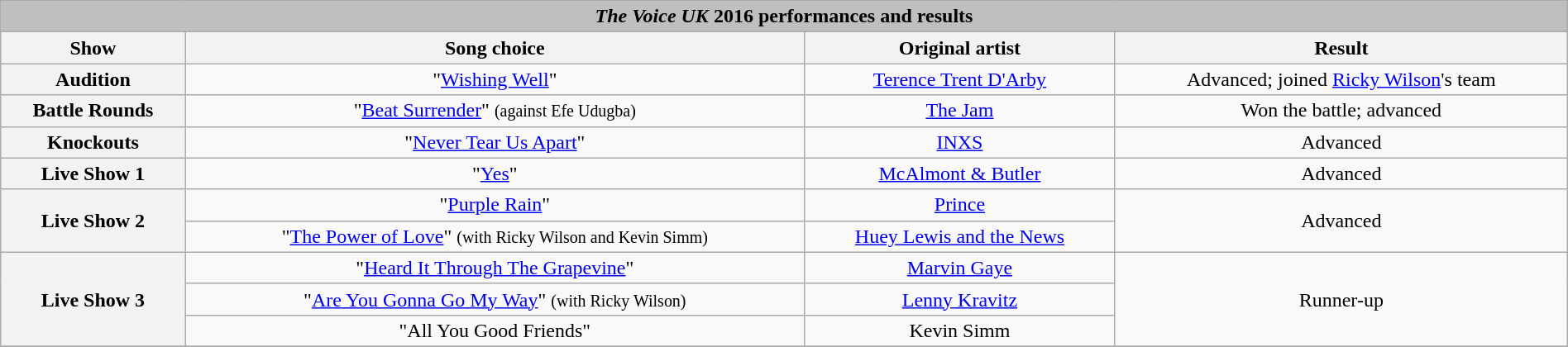<table class="wikitable collapsible collapsed" style="width:100%; margin:1em auto 1em auto; text-align:center;">
<tr>
<th colspan="4" style="background:#BFBFBF;"><em>The Voice UK</em> 2016 performances and results</th>
</tr>
<tr>
<th style="text-align:centre;">Show</th>
<th style="text-align:centre;">Song choice</th>
<th style="text-align:centre;">Original artist</th>
<th style="text-align:centre;">Result</th>
</tr>
<tr>
<th>Audition</th>
<td>"<a href='#'>Wishing Well</a>"</td>
<td><a href='#'>Terence Trent D'Arby</a></td>
<td>Advanced; joined <a href='#'>Ricky Wilson</a>'s team</td>
</tr>
<tr>
<th>Battle Rounds</th>
<td>"<a href='#'>Beat Surrender</a>" <small>(against Efe Udugba)</small></td>
<td><a href='#'>The Jam</a></td>
<td>Won the battle; advanced</td>
</tr>
<tr>
<th>Knockouts</th>
<td>"<a href='#'>Never Tear Us Apart</a>"</td>
<td><a href='#'>INXS</a></td>
<td>Advanced</td>
</tr>
<tr>
<th>Live Show 1</th>
<td>"<a href='#'>Yes</a>"</td>
<td><a href='#'>McAlmont & Butler</a></td>
<td>Advanced</td>
</tr>
<tr>
<th rowspan=2>Live Show 2</th>
<td>"<a href='#'>Purple Rain</a>"</td>
<td><a href='#'>Prince</a></td>
<td rowspan=2>Advanced</td>
</tr>
<tr>
<td>"<a href='#'>The Power of Love</a>" <small>(with Ricky Wilson and Kevin Simm)</small></td>
<td><a href='#'>Huey Lewis and the News</a></td>
</tr>
<tr>
<th rowspan=3>Live Show 3</th>
<td>"<a href='#'>Heard It Through The Grapevine</a>"</td>
<td><a href='#'>Marvin Gaye</a></td>
<td rowspan=3>Runner-up</td>
</tr>
<tr>
<td>"<a href='#'>Are You Gonna Go My Way</a>" <small>(with Ricky Wilson)</small></td>
<td><a href='#'>Lenny Kravitz</a></td>
</tr>
<tr>
<td>"All You Good Friends"</td>
<td>Kevin Simm</td>
</tr>
<tr>
</tr>
</table>
